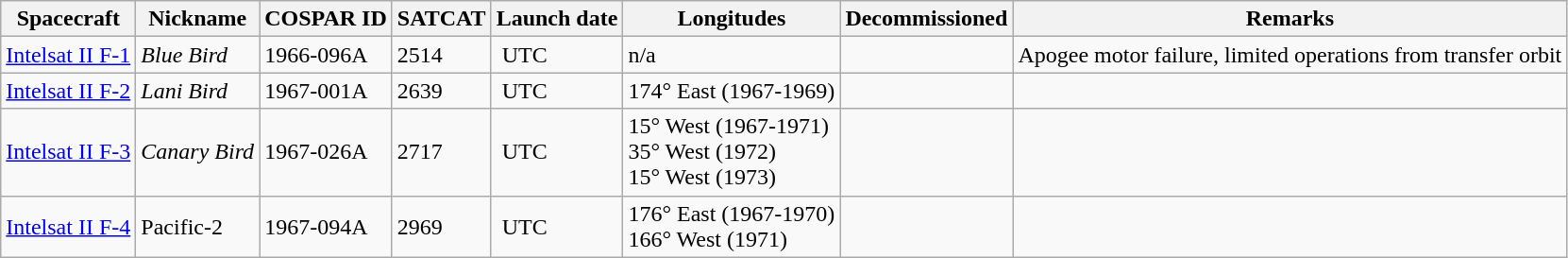<table class="wikitable sortable">
<tr>
<th>Spacecraft</th>
<th>Nickname</th>
<th>COSPAR ID</th>
<th>SATCAT</th>
<th>Launch date</th>
<th>Longitudes</th>
<th>Decommissioned</th>
<th>Remarks</th>
</tr>
<tr>
<td><a href='#'>Intelsat II F-1</a></td>
<td><em>Blue Bird</em></td>
<td>1966-096A</td>
<td>2514</td>
<td> UTC</td>
<td>n/a</td>
<td></td>
<td>Apogee motor failure, limited operations from transfer orbit</td>
</tr>
<tr>
<td><a href='#'>Intelsat II F-2</a></td>
<td><em>Lani Bird</em></td>
<td>1967-001A</td>
<td>2639</td>
<td> UTC</td>
<td>174° East (1967-1969)</td>
<td></td>
<td></td>
</tr>
<tr>
<td><a href='#'>Intelsat II F-3</a></td>
<td><em>Canary Bird</em></td>
<td>1967-026A</td>
<td>2717</td>
<td> UTC</td>
<td>15° West (1967-1971)<br>35° West (1972)<br>15° West (1973)</td>
<td></td>
<td></td>
</tr>
<tr>
<td><a href='#'>Intelsat II F-4</a></td>
<td>Pacific-2</td>
<td>1967-094A</td>
<td>2969</td>
<td> UTC</td>
<td>176° East (1967-1970)<br>166° West (1971)</td>
<td></td>
<td></td>
</tr>
</table>
